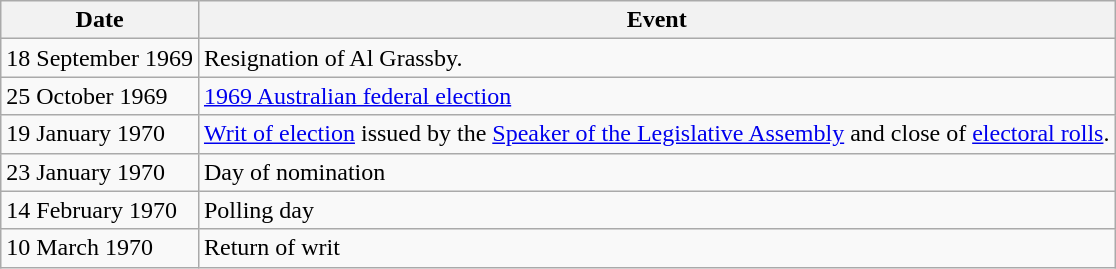<table class="wikitable">
<tr>
<th>Date</th>
<th>Event</th>
</tr>
<tr>
<td>18 September 1969</td>
<td>Resignation of Al Grassby.</td>
</tr>
<tr>
<td>25 October 1969</td>
<td><a href='#'>1969 Australian federal election</a></td>
</tr>
<tr>
<td>19 January 1970</td>
<td><a href='#'>Writ of election</a> issued by the <a href='#'>Speaker of the Legislative Assembly</a> and close of <a href='#'>electoral rolls</a>.</td>
</tr>
<tr>
<td>23 January 1970</td>
<td>Day of nomination</td>
</tr>
<tr>
<td>14 February 1970</td>
<td>Polling day</td>
</tr>
<tr>
<td>10 March 1970</td>
<td>Return of writ</td>
</tr>
</table>
